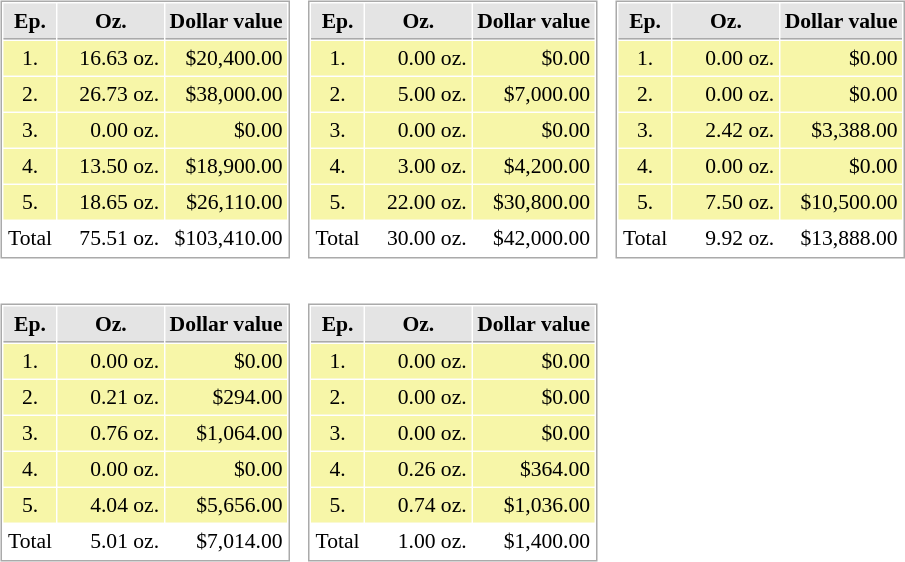<table border="0" cellspacing="10">
<tr>
<td><br><table cellspacing="1" cellpadding="3" style="border:1px solid #aaa; font-size:90%;">
<tr style="background:#e4e4e4;">
<th style="border-bottom:1px solid #aaa; width:10px;">Ep.</th>
<th style="border-bottom:1px solid #aaa; width:50px;">      Oz.      </th>
<th style="border-bottom:1px solid #aaa; width:75px;">Dollar value</th>
</tr>
<tr style="background:#f7f6a8;">
<td style="text-align:center;">1.</td>
<td style="text-align:right;">16.63 oz.</td>
<td style="text-align:right;">$20,400.00</td>
</tr>
<tr style="background:#f7f6a8;">
<td style="text-align:center;">2.</td>
<td style="text-align:right;">26.73 oz.</td>
<td style="text-align:right;">$38,000.00</td>
</tr>
<tr style="background:#f7f6a8;">
<td style="text-align:center;">3.</td>
<td style="text-align:right;">0.00 oz.</td>
<td style="text-align:right;">$0.00</td>
</tr>
<tr style="background:#f7f6a8;">
<td style="text-align:center;">4.</td>
<td style="text-align:right;">13.50 oz.</td>
<td style="text-align:right;">$18,900.00</td>
</tr>
<tr style="background:#f7f6a8;">
<td style="text-align:center;">5.</td>
<td style="text-align:right;">18.65 oz.</td>
<td style="text-align:right;">$26,110.00</td>
</tr>
<tr>
<td style="text-align:center;">Total</td>
<td style="text-align:right;">75.51 oz.</td>
<td style="text-align:right;">$103,410.00</td>
</tr>
</table>
</td>
<td><br><table cellspacing="1" cellpadding="3" style="border:1px solid #aaa; font-size:90%;">
<tr style="background:#e4e4e4;">
<th style="border-bottom:1px solid #aaa; width:10px;">Ep.</th>
<th style="border-bottom:1px solid #aaa; width:50px;">      Oz.      </th>
<th style="border-bottom:1px solid #aaa; width:70px;">Dollar value</th>
</tr>
<tr style="background:#f7f6a8;">
<td style="text-align:center;">1.</td>
<td style="text-align:right;">0.00 oz.</td>
<td style="text-align:right;">$0.00</td>
</tr>
<tr style="background:#f7f6a8;">
<td style="text-align:center;">2.</td>
<td style="text-align:right;">5.00 oz.</td>
<td style="text-align:right;">$7,000.00</td>
</tr>
<tr style="background:#f7f6a8;">
<td style="text-align:center;">3.</td>
<td style="text-align:right;">0.00 oz.</td>
<td style="text-align:right;">$0.00</td>
</tr>
<tr style="background:#f7f6a8;">
<td style="text-align:center;">4.</td>
<td style="text-align:right;">3.00 oz.</td>
<td style="text-align:right;">$4,200.00</td>
</tr>
<tr style="background:#f7f6a8;">
<td style="text-align:center;">5.</td>
<td style="text-align:right;">22.00 oz.</td>
<td style="text-align:right;">$30,800.00</td>
</tr>
<tr>
<td style="text-align:center;">Total</td>
<td style="text-align:right;">30.00 oz.</td>
<td style="text-align:right;">$42,000.00</td>
</tr>
</table>
</td>
<td><br><table cellspacing="1" cellpadding="3" style="border:1px solid #aaa; font-size:90%;">
<tr style="background:#e4e4e4;">
<th style="border-bottom:1px solid #aaa; width:10px;">Ep.</th>
<th style="border-bottom:1px solid #aaa; width:50px;">      Oz.      </th>
<th style="border-bottom:1px solid #aaa; width:75px;">Dollar value</th>
</tr>
<tr style="background:#f7f6a8;">
<td style="text-align:center;">1.</td>
<td style="text-align:right;">0.00 oz.</td>
<td style="text-align:right;">$0.00</td>
</tr>
<tr style="background:#f7f6a8;">
<td style="text-align:center;">2.</td>
<td style="text-align:right;">0.00 oz.</td>
<td style="text-align:right;">$0.00</td>
</tr>
<tr style="background:#f7f6a8;">
<td style="text-align:center;">3.</td>
<td style="text-align:right;">2.42 oz.</td>
<td style="text-align:right;">$3,388.00</td>
</tr>
<tr style="background:#f7f6a8;">
<td style="text-align:center;">4.</td>
<td style="text-align:right;">0.00 oz.</td>
<td style="text-align:right;">$0.00</td>
</tr>
<tr style="background:#f7f6a8;">
<td style="text-align:center;">5.</td>
<td style="text-align:right;">7.50 oz.</td>
<td style="text-align:right;">$10,500.00</td>
</tr>
<tr>
<td style="text-align:center;">Total</td>
<td style="text-align:right;">9.92 oz.</td>
<td style="text-align:right;">$13,888.00</td>
</tr>
</table>
</td>
</tr>
<tr>
<td><br><table cellspacing="1" cellpadding="3" style="border:1px solid #aaa; font-size:90%;">
<tr style="background:#e4e4e4;">
<th style="border-bottom:1px solid #aaa; width:10px;">Ep.</th>
<th style="border-bottom:1px solid #aaa; width:50px;">      Oz.      </th>
<th style="border-bottom:1px solid #aaa; width:75px;">Dollar value</th>
</tr>
<tr style="background:#f7f6a8;">
<td style="text-align:center;">1.</td>
<td style="text-align:right;">0.00 oz.</td>
<td style="text-align:right;">$0.00</td>
</tr>
<tr style="background:#f7f6a8;">
<td style="text-align:center;">2.</td>
<td style="text-align:right;">0.21 oz.</td>
<td style="text-align:right;">$294.00</td>
</tr>
<tr style="background:#f7f6a8;">
<td style="text-align:center;">3.</td>
<td style="text-align:right;">0.76 oz.</td>
<td style="text-align:right;">$1,064.00</td>
</tr>
<tr style="background:#f7f6a8;">
<td style="text-align:center;">4.</td>
<td style="text-align:right;">0.00 oz.</td>
<td style="text-align:right;">$0.00</td>
</tr>
<tr style="background:#f7f6a8;">
<td style="text-align:center;">5.</td>
<td style="text-align:right;">4.04 oz.</td>
<td style="text-align:right;">$5,656.00</td>
</tr>
<tr>
<td style="text-align:center;">Total</td>
<td style="text-align:right;">5.01 oz.</td>
<td style="text-align:right;">$7,014.00</td>
</tr>
</table>
</td>
<td><br><table cellspacing="1" cellpadding="3" style="border:1px solid #aaa; font-size:90%;">
<tr style="background:#e4e4e4;">
<th style="border-bottom:1px solid #aaa; width:10px;">Ep.</th>
<th style="border-bottom:1px solid #aaa; width:50px;">      Oz.      </th>
<th style="border-bottom:1px solid #aaa; width:75px;">Dollar value</th>
</tr>
<tr style="background:#f7f6a8;">
<td style="text-align:center;">1.</td>
<td style="text-align:right;">0.00 oz.</td>
<td style="text-align:right;">$0.00</td>
</tr>
<tr style="background:#f7f6a8;">
<td style="text-align:center;">2.</td>
<td style="text-align:right;">0.00 oz.</td>
<td style="text-align:right;">$0.00</td>
</tr>
<tr style="background:#f7f6a8;">
<td style="text-align:center;">3.</td>
<td style="text-align:right;">0.00 oz.</td>
<td style="text-align:right;">$0.00</td>
</tr>
<tr style="background:#f7f6a8;">
<td style="text-align:center;">4.</td>
<td style="text-align:right;">0.26 oz.</td>
<td style="text-align:right;">$364.00</td>
</tr>
<tr style="background:#f7f6a8;">
<td style="text-align:center;">5.</td>
<td style="text-align:right;">0.74 oz.</td>
<td style="text-align:right;">$1,036.00</td>
</tr>
<tr>
<td style="text-align:center;">Total</td>
<td style="text-align:right;">1.00 oz.</td>
<td style="text-align:right;">$1,400.00</td>
</tr>
</table>
</td>
</tr>
<tr>
<td rowspan=3></td>
</tr>
</table>
